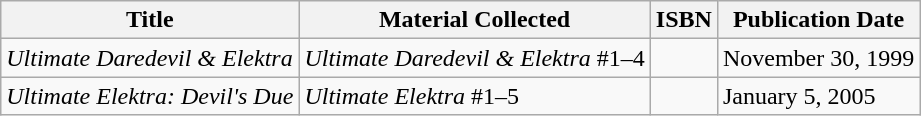<table class="wikitable">
<tr>
<th>Title</th>
<th>Material Collected</th>
<th>ISBN</th>
<th>Publication Date</th>
</tr>
<tr>
<td><em>Ultimate Daredevil & Elektra</em></td>
<td><em>Ultimate Daredevil & Elektra</em> #1–4</td>
<td></td>
<td>November 30, 1999</td>
</tr>
<tr>
<td><em>Ultimate Elektra: Devil's Due</em></td>
<td><em>Ultimate Elektra</em> #1–5</td>
<td></td>
<td>January 5, 2005</td>
</tr>
</table>
